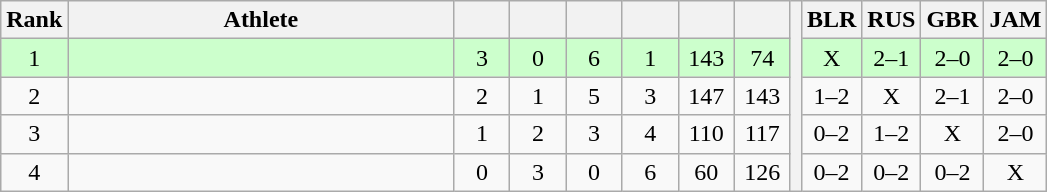<table class="wikitable" style="text-align:center">
<tr>
<th>Rank</th>
<th width=250>Athlete</th>
<th width=30></th>
<th width=30></th>
<th width=30></th>
<th width=30></th>
<th width=30></th>
<th width=30></th>
<th rowspan=5></th>
<th width=30>BLR</th>
<th width=30>RUS</th>
<th width=30>GBR</th>
<th width=30>JAM</th>
</tr>
<tr style="background-color:#ccffcc;">
<td>1</td>
<td align=left></td>
<td>3</td>
<td>0</td>
<td>6</td>
<td>1</td>
<td>143</td>
<td>74</td>
<td>X</td>
<td>2–1</td>
<td>2–0</td>
<td>2–0</td>
</tr>
<tr>
<td>2</td>
<td align=left></td>
<td>2</td>
<td>1</td>
<td>5</td>
<td>3</td>
<td>147</td>
<td>143</td>
<td>1–2</td>
<td>X</td>
<td>2–1</td>
<td>2–0</td>
</tr>
<tr>
<td>3</td>
<td align=left></td>
<td>1</td>
<td>2</td>
<td>3</td>
<td>4</td>
<td>110</td>
<td>117</td>
<td>0–2</td>
<td>1–2</td>
<td>X</td>
<td>2–0</td>
</tr>
<tr>
<td>4</td>
<td align=left></td>
<td>0</td>
<td>3</td>
<td>0</td>
<td>6</td>
<td>60</td>
<td>126</td>
<td>0–2</td>
<td>0–2</td>
<td>0–2</td>
<td>X</td>
</tr>
</table>
